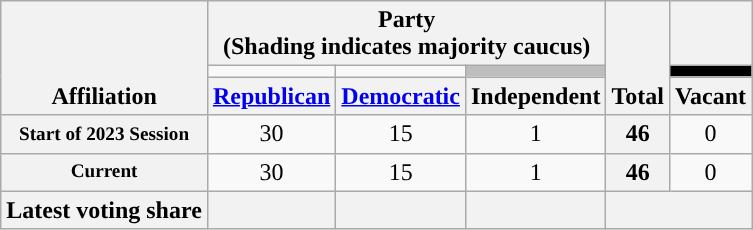<table class=wikitable style="text-align:center">
<tr style="vertical-align:bottom;">
<th rowspan=3>Affiliation</th>
<th colspan=3>Party <div>(Shading indicates majority caucus)</div></th>
<th rowspan=3>Total</th>
<th></th>
</tr>
<tr style="height:5px">
<td style="background-color:"></td>
<td style="background-color:"></td>
<td style="background: #BEBEBE"></td>
<td style="background: black"></td>
</tr>
<tr>
<th><a href='#'>Republican</a></th>
<th><a href='#'>Democratic</a></th>
<th>Independent</th>
<th>Vacant</th>
</tr>
<tr>
<th nowrap style="font-size:80%">Start of 2023 Session</th>
<td>30</td>
<td>15</td>
<td>1</td>
<th>46</th>
<td>0</td>
</tr>
<tr>
<th nowrap style="font-size:80%">Current</th>
<td>30</td>
<td>15</td>
<td>1</td>
<th>46</th>
<td>0</td>
</tr>
<tr>
<th>Latest voting share</th>
<th></th>
<th></th>
<th></th>
<th colspan=2></th>
</tr>
</table>
